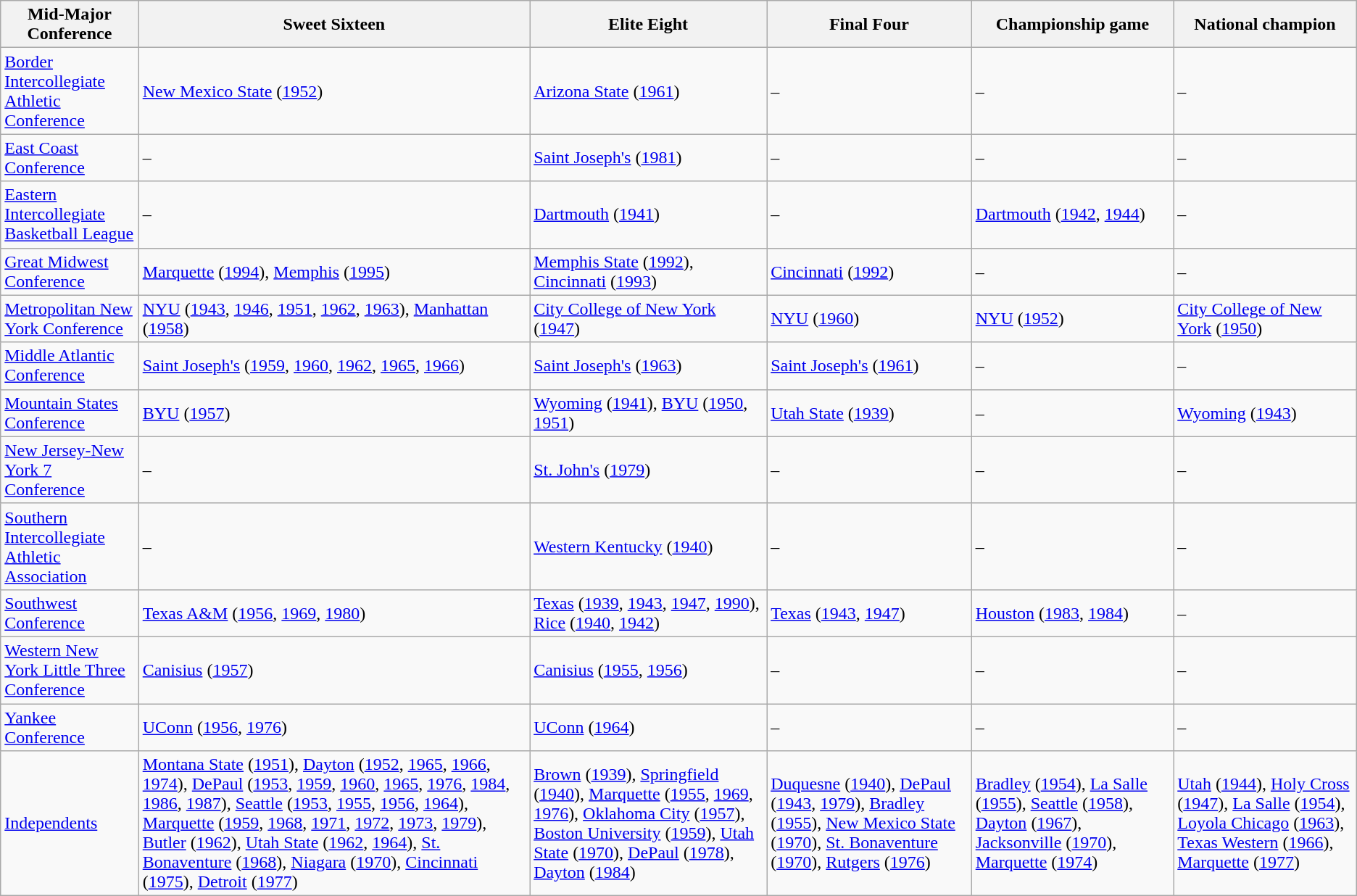<table class="wikitable">
<tr>
<th>Mid-Major Conference</th>
<th>Sweet Sixteen</th>
<th>Elite Eight</th>
<th>Final Four</th>
<th>Championship game</th>
<th>National champion</th>
</tr>
<tr>
<td><a href='#'>Border Intercollegiate Athletic Conference</a></td>
<td><a href='#'>New Mexico State</a> (<a href='#'>1952</a>)</td>
<td><a href='#'>Arizona State</a> (<a href='#'>1961</a>)</td>
<td>–</td>
<td>–</td>
<td>–</td>
</tr>
<tr>
<td><a href='#'>East Coast Conference</a></td>
<td>–</td>
<td><a href='#'>Saint Joseph's</a> (<a href='#'>1981</a>)</td>
<td>–</td>
<td>–</td>
<td>–</td>
</tr>
<tr>
<td><a href='#'>Eastern Intercollegiate Basketball League</a></td>
<td>–</td>
<td><a href='#'>Dartmouth</a> (<a href='#'>1941</a>)</td>
<td>–</td>
<td><a href='#'>Dartmouth</a> (<a href='#'>1942</a>, <a href='#'>1944</a>)</td>
<td>–</td>
</tr>
<tr>
<td><a href='#'>Great Midwest Conference</a></td>
<td><a href='#'>Marquette</a> (<a href='#'>1994</a>), <a href='#'>Memphis</a> (<a href='#'>1995</a>)</td>
<td><a href='#'>Memphis State</a> (<a href='#'>1992</a>), <a href='#'>Cincinnati</a> (<a href='#'>1993</a>)</td>
<td><a href='#'>Cincinnati</a> (<a href='#'>1992</a>)</td>
<td>–</td>
<td>–</td>
</tr>
<tr>
<td><a href='#'>Metropolitan New York Conference</a></td>
<td><a href='#'>NYU</a> (<a href='#'>1943</a>, <a href='#'>1946</a>, <a href='#'>1951</a>, <a href='#'>1962</a>, <a href='#'>1963</a>), <a href='#'>Manhattan</a> (<a href='#'>1958</a>)</td>
<td><a href='#'>City College of New York</a> (<a href='#'>1947</a>)</td>
<td><a href='#'>NYU</a> (<a href='#'>1960</a>)</td>
<td><a href='#'>NYU</a> (<a href='#'>1952</a>)</td>
<td><a href='#'>City College of New York</a> (<a href='#'>1950</a>)</td>
</tr>
<tr>
<td><a href='#'>Middle Atlantic Conference</a></td>
<td><a href='#'>Saint Joseph's</a> (<a href='#'>1959</a>, <a href='#'>1960</a>, <a href='#'>1962</a>, <a href='#'>1965</a>, <a href='#'>1966</a>)</td>
<td><a href='#'>Saint Joseph's</a> (<a href='#'>1963</a>)</td>
<td><a href='#'>Saint Joseph's</a> (<a href='#'>1961</a>)</td>
<td>–</td>
<td>–</td>
</tr>
<tr>
<td><a href='#'>Mountain States Conference</a></td>
<td><a href='#'>BYU</a> (<a href='#'>1957</a>)</td>
<td><a href='#'>Wyoming</a> (<a href='#'>1941</a>), <a href='#'>BYU</a> (<a href='#'>1950</a>, <a href='#'>1951</a>)</td>
<td><a href='#'>Utah State</a> (<a href='#'>1939</a>)</td>
<td>–</td>
<td><a href='#'>Wyoming</a> (<a href='#'>1943</a>)</td>
</tr>
<tr>
<td><a href='#'>New Jersey-New York 7 Conference</a></td>
<td>–</td>
<td><a href='#'>St. John's</a> (<a href='#'>1979</a>)</td>
<td>–</td>
<td>–</td>
<td>–</td>
</tr>
<tr>
<td><a href='#'>Southern Intercollegiate Athletic Association</a></td>
<td>–</td>
<td><a href='#'>Western Kentucky</a> (<a href='#'>1940</a>)</td>
<td>–</td>
<td>–</td>
<td>–</td>
</tr>
<tr>
<td><a href='#'>Southwest Conference</a></td>
<td><a href='#'>Texas A&M</a> (<a href='#'>1956</a>, <a href='#'>1969</a>, <a href='#'>1980</a>)</td>
<td><a href='#'>Texas</a> (<a href='#'>1939</a>, <a href='#'>1943</a>, <a href='#'>1947</a>, <a href='#'>1990</a>), <a href='#'>Rice</a> (<a href='#'>1940</a>, <a href='#'>1942</a>)</td>
<td><a href='#'>Texas</a> (<a href='#'>1943</a>, <a href='#'>1947</a>)</td>
<td><a href='#'>Houston</a> (<a href='#'>1983</a>, <a href='#'>1984</a>)</td>
<td>–</td>
</tr>
<tr>
<td><a href='#'>Western New York Little Three Conference</a></td>
<td><a href='#'>Canisius</a> (<a href='#'>1957</a>)</td>
<td><a href='#'>Canisius</a> (<a href='#'>1955</a>, <a href='#'>1956</a>)</td>
<td>–</td>
<td>–</td>
<td>–</td>
</tr>
<tr>
<td><a href='#'>Yankee Conference</a></td>
<td><a href='#'>UConn</a> (<a href='#'>1956</a>, <a href='#'>1976</a>)</td>
<td><a href='#'>UConn</a> (<a href='#'>1964</a>)</td>
<td>–</td>
<td>–</td>
<td>–</td>
</tr>
<tr>
<td><a href='#'>Independents</a></td>
<td><a href='#'>Montana State</a> (<a href='#'>1951</a>), <a href='#'>Dayton</a> (<a href='#'>1952</a>, <a href='#'>1965</a>, <a href='#'>1966</a>, <a href='#'>1974</a>), <a href='#'>DePaul</a> (<a href='#'>1953</a>, <a href='#'>1959</a>, <a href='#'>1960</a>, <a href='#'>1965</a>, <a href='#'>1976</a>, <a href='#'>1984</a>, <a href='#'>1986</a>, <a href='#'>1987</a>), <a href='#'>Seattle</a> (<a href='#'>1953</a>, <a href='#'>1955</a>, <a href='#'>1956</a>, <a href='#'>1964</a>), <a href='#'>Marquette</a> (<a href='#'>1959</a>, <a href='#'>1968</a>, <a href='#'>1971</a>, <a href='#'>1972</a>, <a href='#'>1973</a>, <a href='#'>1979</a>), <a href='#'>Butler</a> (<a href='#'>1962</a>), <a href='#'>Utah State</a> (<a href='#'>1962</a>, <a href='#'>1964</a>), <a href='#'>St. Bonaventure</a> (<a href='#'>1968</a>), <a href='#'>Niagara</a> (<a href='#'>1970</a>), <a href='#'>Cincinnati</a> (<a href='#'>1975</a>), <a href='#'>Detroit</a> (<a href='#'>1977</a>)</td>
<td><a href='#'>Brown</a> (<a href='#'>1939</a>), <a href='#'>Springfield</a> (<a href='#'>1940</a>), <a href='#'>Marquette</a> (<a href='#'>1955</a>, <a href='#'>1969</a>, <a href='#'>1976</a>), <a href='#'>Oklahoma City</a> (<a href='#'>1957</a>), <a href='#'>Boston University</a> (<a href='#'>1959</a>), <a href='#'>Utah State</a> (<a href='#'>1970</a>), <a href='#'>DePaul</a> (<a href='#'>1978</a>), <a href='#'>Dayton</a> (<a href='#'>1984</a>)</td>
<td><a href='#'>Duquesne</a> (<a href='#'>1940</a>), <a href='#'>DePaul</a> (<a href='#'>1943</a>, <a href='#'>1979</a>), <a href='#'>Bradley</a> (<a href='#'>1955</a>), <a href='#'>New Mexico State</a> (<a href='#'>1970</a>), <a href='#'>St. Bonaventure</a> (<a href='#'>1970</a>), <a href='#'>Rutgers</a> (<a href='#'>1976</a>)</td>
<td><a href='#'>Bradley</a> (<a href='#'>1954</a>), <a href='#'>La Salle</a> (<a href='#'>1955</a>), <a href='#'>Seattle</a> (<a href='#'>1958</a>), <a href='#'>Dayton</a> (<a href='#'>1967</a>), <a href='#'>Jacksonville</a> (<a href='#'>1970</a>), <a href='#'>Marquette</a> (<a href='#'>1974</a>)</td>
<td><a href='#'>Utah</a> (<a href='#'>1944</a>), <a href='#'>Holy Cross</a> (<a href='#'>1947</a>), <a href='#'>La Salle</a> (<a href='#'>1954</a>), <a href='#'>Loyola Chicago</a> (<a href='#'>1963</a>), <a href='#'>Texas Western</a> (<a href='#'>1966</a>), <a href='#'>Marquette</a> (<a href='#'>1977</a>)</td>
</tr>
</table>
